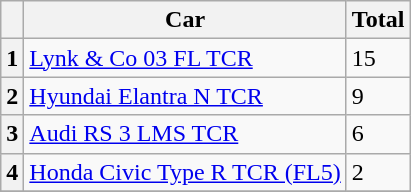<table class="wikitable">
<tr>
<th></th>
<th>Car</th>
<th>Total</th>
</tr>
<tr>
<th>1</th>
<td><a href='#'>Lynk & Co 03 FL TCR</a></td>
<td>15</td>
</tr>
<tr>
<th>2</th>
<td><a href='#'>Hyundai Elantra N TCR</a></td>
<td>9</td>
</tr>
<tr>
<th>3</th>
<td><a href='#'>Audi RS 3 LMS TCR</a></td>
<td>6</td>
</tr>
<tr>
<th>4</th>
<td><a href='#'>Honda Civic Type R TCR (FL5)</a></td>
<td>2</td>
</tr>
<tr>
</tr>
</table>
